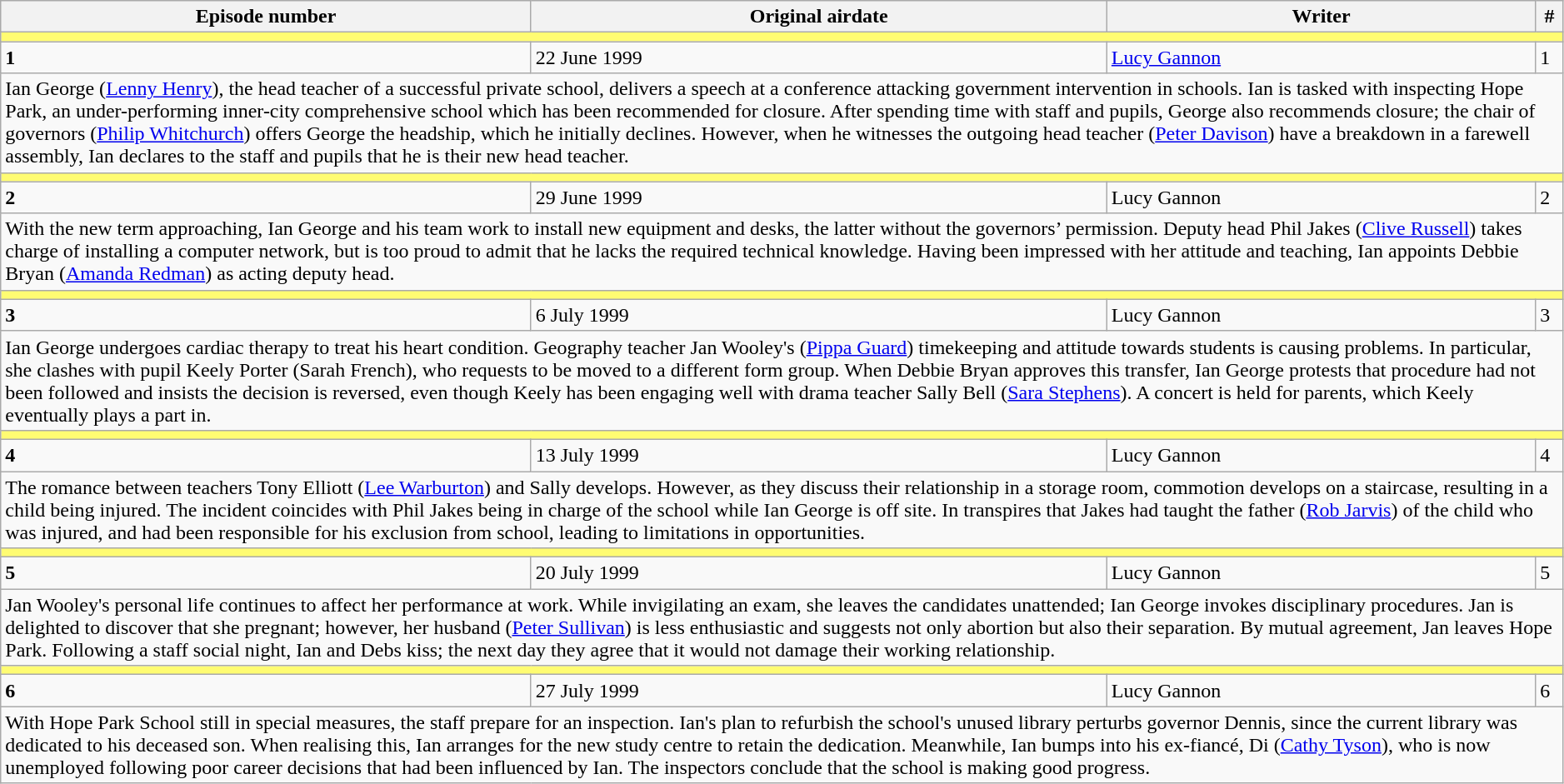<table class="wikitable" style="width:99%;">
<tr>
<th>Episode number</th>
<th>Original airdate</th>
<th>Writer</th>
<th style="width:15px;">#</th>
</tr>
<tr id="s1ep1">
<td colspan="6" style="background:#fffc72;"></td>
</tr>
<tr>
<td rowspan="1"><strong>1</strong></td>
<td>22 June 1999</td>
<td><a href='#'>Lucy Gannon</a></td>
<td>1</td>
</tr>
<tr>
<td colspan="6">Ian George (<a href='#'>Lenny Henry</a>), the head teacher of a successful private school, delivers a speech at a conference attacking government intervention in schools. Ian is tasked with inspecting Hope Park, an under-performing inner-city comprehensive school which has been recommended for closure.  After spending time with staff and pupils, George also recommends closure; the chair of governors (<a href='#'>Philip Whitchurch</a>) offers George the headship, which he initially declines. However, when he witnesses the outgoing head teacher (<a href='#'>Peter Davison</a>) have a breakdown in a farewell assembly, Ian declares to the staff and pupils that he is their new head teacher.</td>
</tr>
<tr id="s1ep2">
<td colspan="6" style="background:#fffc72;"></td>
</tr>
<tr>
<td rowspan="1"><strong>2</strong></td>
<td>29 June 1999</td>
<td>Lucy Gannon</td>
<td>2</td>
</tr>
<tr>
<td colspan="6">With the new term approaching, Ian George and his team work to install new equipment and desks, the latter without the governors’ permission. Deputy head Phil Jakes (<a href='#'>Clive Russell</a>) takes charge of installing a computer network, but is too proud to admit that he lacks the required technical knowledge. Having been impressed with her attitude and teaching, Ian appoints Debbie Bryan (<a href='#'>Amanda Redman</a>) as acting deputy head.</td>
</tr>
<tr id="s1ep3">
<td colspan="6" style="background:#fffc72;"></td>
</tr>
<tr>
<td rowspan="1"><strong>3</strong></td>
<td>6 July 1999</td>
<td>Lucy Gannon</td>
<td>3</td>
</tr>
<tr>
<td colspan="6">Ian George undergoes cardiac therapy to treat his heart condition. Geography teacher Jan Wooley's (<a href='#'>Pippa Guard</a>) timekeeping and attitude towards students is causing problems. In particular, she clashes with pupil Keely Porter (Sarah French), who requests to be moved to a different form group. When Debbie Bryan approves this transfer, Ian George protests that procedure had not been followed and insists the decision is reversed, even though Keely has been engaging well with drama teacher Sally Bell (<a href='#'>Sara Stephens</a>). A concert is held for parents, which Keely eventually plays a part in.</td>
</tr>
<tr id="s1ep4">
<td colspan="6" style="background:#fffc72;"></td>
</tr>
<tr>
<td rowspan="1"><strong>4</strong></td>
<td>13 July 1999</td>
<td>Lucy Gannon</td>
<td>4</td>
</tr>
<tr>
<td colspan="6">The romance between teachers Tony Elliott (<a href='#'>Lee Warburton</a>) and Sally develops. However, as they discuss their relationship in a storage room, commotion develops on a staircase, resulting in a child being injured. The incident coincides with Phil Jakes being in charge of the school while Ian George is off site. In transpires that Jakes had taught the father (<a href='#'>Rob Jarvis</a>) of the child who was injured, and had been responsible for his exclusion from school, leading to limitations in opportunities.</td>
</tr>
<tr id="s1ep5">
<td colspan="6" style="background:#fffc72;"></td>
</tr>
<tr>
<td rowspan="1"><strong>5</strong></td>
<td>20 July 1999</td>
<td>Lucy Gannon</td>
<td>5</td>
</tr>
<tr>
<td colspan="6">Jan Wooley's personal life continues to affect her performance at work. While invigilating an exam, she leaves the candidates unattended; Ian George invokes disciplinary procedures. Jan is delighted to discover that she pregnant; however, her husband (<a href='#'>Peter Sullivan</a>) is less enthusiastic and suggests not only abortion but also their separation. By mutual agreement, Jan leaves Hope Park.  Following a staff social night, Ian and Debs kiss; the next day they agree that it would not damage their working relationship.</td>
</tr>
<tr id="s1ep6">
<td colspan="6" style="background:#fffc72;"></td>
</tr>
<tr>
<td rowspan="1"><strong>6</strong></td>
<td>27 July 1999</td>
<td>Lucy Gannon</td>
<td>6</td>
</tr>
<tr>
<td colspan="6">With Hope Park School still in special measures, the staff prepare for an inspection. Ian's plan to refurbish the school's unused library perturbs governor Dennis, since the current library was dedicated to his deceased son. When realising this, Ian arranges for the new study centre to retain the dedication.  Meanwhile, Ian bumps into his ex-fiancé, Di (<a href='#'>Cathy Tyson</a>), who is now unemployed following poor career decisions that had been influenced by Ian. The inspectors conclude that the school is making good progress.</td>
</tr>
</table>
